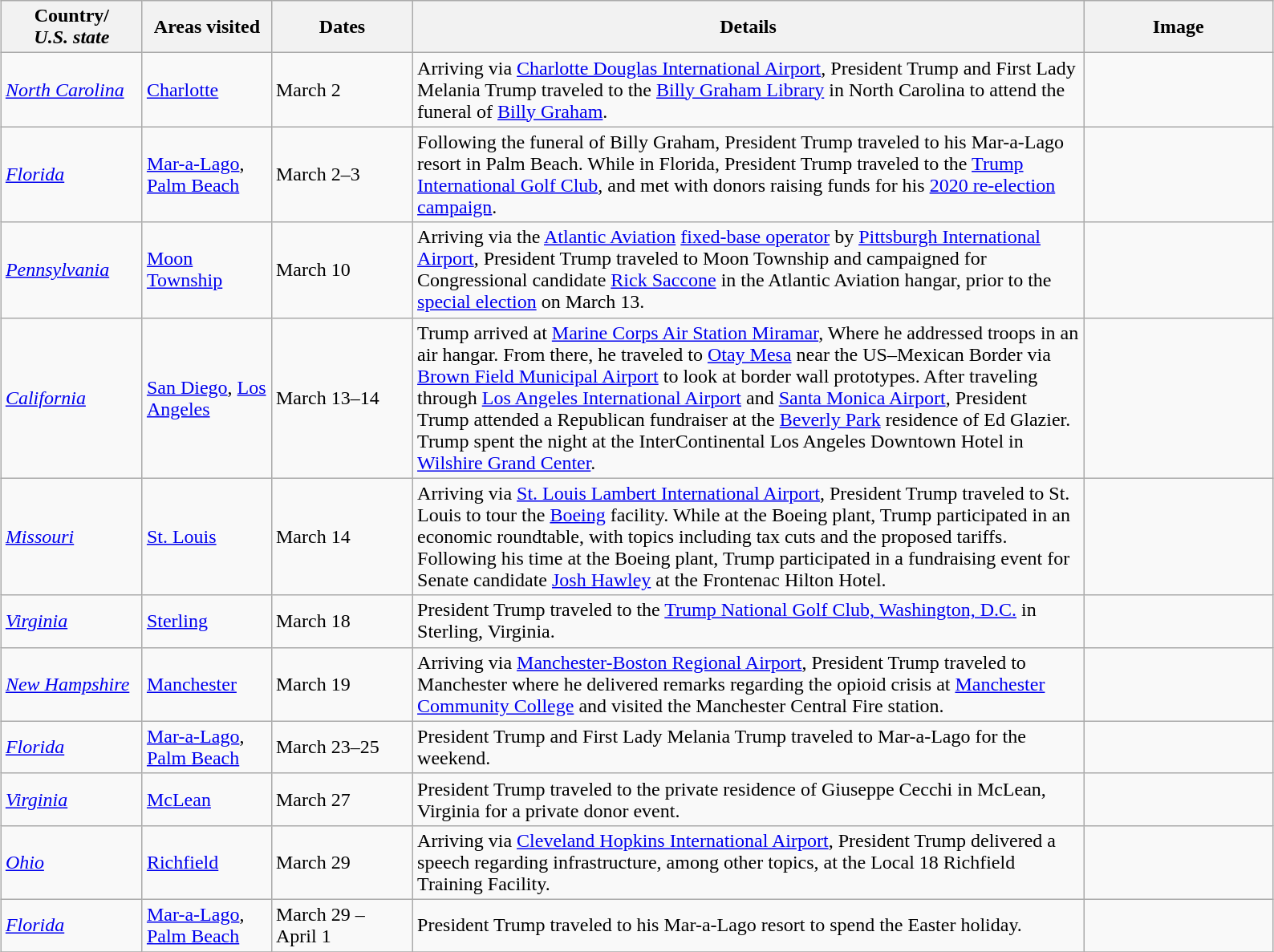<table class="wikitable" style="margin: 1em auto 1em auto">
<tr>
<th width=110>Country/<br><em>U.S. state</em></th>
<th width=100>Areas visited</th>
<th width=110>Dates</th>
<th width=550>Details</th>
<th width=150>Image</th>
</tr>
<tr>
<td> <em><a href='#'>North Carolina</a></em></td>
<td><a href='#'>Charlotte</a></td>
<td>March 2</td>
<td>Arriving via <a href='#'>Charlotte Douglas International Airport</a>, President Trump and First Lady Melania Trump traveled to the <a href='#'>Billy Graham Library</a> in North Carolina to attend the funeral of <a href='#'>Billy Graham</a>.</td>
<td></td>
</tr>
<tr>
<td> <em><a href='#'>Florida</a></em></td>
<td><a href='#'>Mar-a-Lago</a>, <a href='#'>Palm Beach</a></td>
<td>March 2–3</td>
<td>Following the funeral of Billy Graham, President Trump traveled to his Mar-a-Lago resort in Palm Beach. While in Florida, President Trump traveled to the <a href='#'>Trump International Golf Club</a>, and met with donors raising funds for his <a href='#'>2020 re-election campaign</a>.</td>
<td></td>
</tr>
<tr>
<td> <em><a href='#'>Pennsylvania</a></em></td>
<td><a href='#'>Moon Township</a></td>
<td>March 10</td>
<td>Arriving via the <a href='#'>Atlantic Aviation</a> <a href='#'>fixed-base operator</a> by <a href='#'>Pittsburgh International Airport</a>, President Trump traveled to Moon Township and campaigned for Congressional candidate <a href='#'>Rick Saccone</a> in the Atlantic Aviation hangar, prior to the <a href='#'>special election</a> on March 13.</td>
<td></td>
</tr>
<tr>
<td> <em><a href='#'>California</a></em></td>
<td><a href='#'>San Diego</a>, <a href='#'>Los Angeles</a></td>
<td>March 13–14</td>
<td>Trump arrived at <a href='#'>Marine Corps Air Station Miramar</a>, Where he addressed troops in an air hangar. From there, he traveled to <a href='#'>Otay Mesa</a> near the US–Mexican Border via <a href='#'>Brown Field Municipal Airport</a> to look at border wall prototypes. After traveling through <a href='#'>Los Angeles International Airport</a> and <a href='#'>Santa Monica Airport</a>, President Trump attended a Republican fundraiser at the <a href='#'>Beverly Park</a> residence of Ed Glazier. Trump spent the night at the InterContinental Los Angeles Downtown Hotel in <a href='#'>Wilshire Grand Center</a>.</td>
<td></td>
</tr>
<tr>
<td> <em><a href='#'>Missouri</a></em></td>
<td><a href='#'>St. Louis</a></td>
<td>March 14</td>
<td>Arriving via <a href='#'>St. Louis Lambert International Airport</a>, President Trump traveled to St. Louis to tour the <a href='#'>Boeing</a> facility. While at the Boeing plant, Trump participated in an economic roundtable, with topics including tax cuts and the proposed tariffs. Following his time at the Boeing plant, Trump participated in a fundraising event for Senate candidate <a href='#'>Josh Hawley</a> at the Frontenac Hilton Hotel.</td>
<td></td>
</tr>
<tr>
<td> <em><a href='#'>Virginia</a></em></td>
<td><a href='#'>Sterling</a></td>
<td>March 18</td>
<td>President Trump traveled to the <a href='#'>Trump National Golf Club, Washington, D.C.</a> in Sterling, Virginia.</td>
<td></td>
</tr>
<tr>
<td> <em><a href='#'>New Hampshire</a></em></td>
<td><a href='#'>Manchester</a></td>
<td>March 19</td>
<td>Arriving via <a href='#'>Manchester-Boston Regional Airport</a>, President Trump traveled to Manchester where he delivered remarks regarding the opioid crisis at <a href='#'>Manchester Community College</a> and visited the Manchester Central Fire station.</td>
<td></td>
</tr>
<tr>
<td> <em><a href='#'>Florida</a></em></td>
<td><a href='#'>Mar-a-Lago</a>, <a href='#'>Palm Beach</a></td>
<td>March 23–25</td>
<td>President Trump and First Lady Melania Trump traveled to Mar-a-Lago for the weekend.</td>
<td></td>
</tr>
<tr>
<td> <em><a href='#'>Virginia</a></em></td>
<td><a href='#'>McLean</a></td>
<td>March 27</td>
<td>President Trump traveled to the private residence of Giuseppe Cecchi in McLean, Virginia for a private donor event.</td>
<td></td>
</tr>
<tr>
<td> <em><a href='#'>Ohio</a></em></td>
<td><a href='#'>Richfield</a></td>
<td>March 29</td>
<td>Arriving via <a href='#'>Cleveland Hopkins International Airport</a>, President Trump delivered a speech regarding infrastructure, among other topics, at the Local 18 Richfield Training Facility.</td>
<td></td>
</tr>
<tr>
<td> <em><a href='#'>Florida</a></em></td>
<td><a href='#'>Mar-a-Lago</a>, <a href='#'>Palm Beach</a></td>
<td>March 29 – April 1</td>
<td>President Trump traveled to his Mar-a-Lago resort to spend the Easter holiday.</td>
<td></td>
</tr>
<tr>
</tr>
</table>
